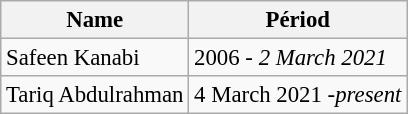<table class="wikitable" style="text-align:left;font-size:95%;" cellpadding="0">
<tr>
<th>Name</th>
<th>Périod</th>
</tr>
<tr>
<td>Safeen Kanabi</td>
<td>2006 - <em>2 March 2021</em></td>
</tr>
<tr>
<td>Tariq Abdulrahman</td>
<td>4 March 2021 -<em>present</em></td>
</tr>
</table>
